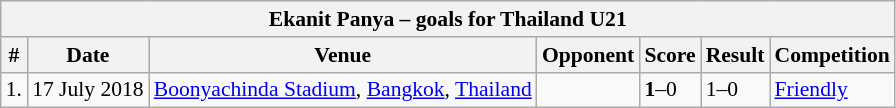<table class="wikitable" style="font-size:90%;">
<tr>
<th colspan="8"><strong>Ekanit Panya – goals for Thailand U21</strong></th>
</tr>
<tr>
<th>#</th>
<th>Date</th>
<th>Venue</th>
<th>Opponent</th>
<th>Score</th>
<th>Result</th>
<th>Competition</th>
</tr>
<tr>
<td>1.</td>
<td>17 July 2018</td>
<td><a href='#'>Boonyachinda Stadium</a>, <a href='#'>Bangkok</a>, <a href='#'>Thailand</a></td>
<td></td>
<td><strong>1</strong>–0</td>
<td>1–0</td>
<td><a href='#'>Friendly</a></td>
</tr>
</table>
